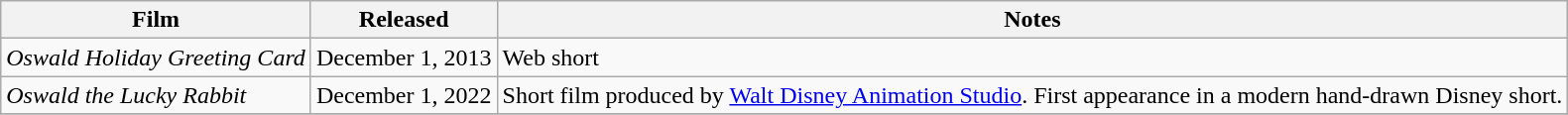<table class="wikitable">
<tr>
<th>Film</th>
<th>Released</th>
<th>Notes</th>
</tr>
<tr>
<td><em>Oswald Holiday Greeting Card</em></td>
<td>December 1, 2013</td>
<td>Web short</td>
</tr>
<tr>
<td><em>Oswald the Lucky Rabbit</em></td>
<td>December 1, 2022</td>
<td>Short film produced by <a href='#'>Walt Disney Animation Studio</a>.   First appearance in a modern hand-drawn Disney short.</td>
</tr>
<tr>
</tr>
</table>
